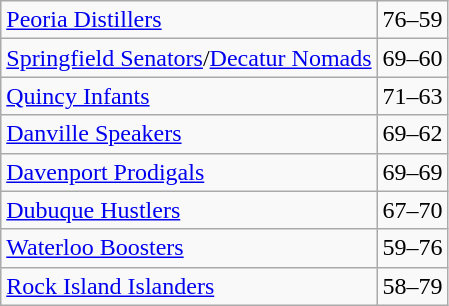<table class="wikitable">
<tr>
<td><a href='#'>Peoria Distillers</a></td>
<td>76–59</td>
</tr>
<tr>
<td><a href='#'>Springfield Senators</a>/<a href='#'>Decatur Nomads</a></td>
<td>69–60</td>
</tr>
<tr>
<td><a href='#'>Quincy Infants</a></td>
<td>71–63</td>
</tr>
<tr>
<td><a href='#'>Danville Speakers</a></td>
<td>69–62</td>
</tr>
<tr>
<td><a href='#'>Davenport Prodigals</a></td>
<td>69–69</td>
</tr>
<tr>
<td><a href='#'>Dubuque Hustlers</a></td>
<td>67–70</td>
</tr>
<tr>
<td><a href='#'>Waterloo Boosters</a></td>
<td>59–76</td>
</tr>
<tr>
<td><a href='#'>Rock Island Islanders</a></td>
<td>58–79</td>
</tr>
</table>
